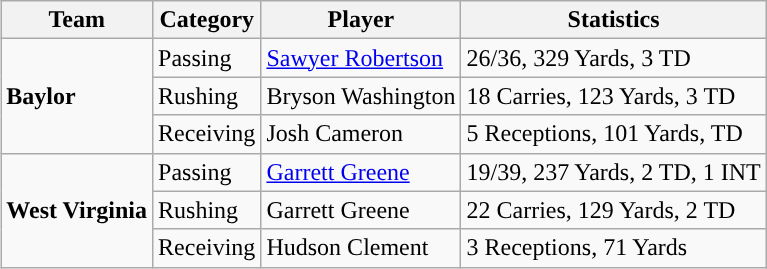<table class="wikitable" style="float: right;">
<tr>
<th>Team</th>
<th>Category</th>
<th>Player</th>
<th>Statistics</th>
</tr>
<tr>
<td rowspan=3><strong>Baylor</strong></td>
<td>Passing</td>
<td><a href='#'>Sawyer Robertson</a></td>
<td>26/36, 329 Yards, 3 TD</td>
</tr>
<tr>
<td>Rushing</td>
<td>Bryson Washington</td>
<td>18 Carries, 123 Yards, 3 TD</td>
</tr>
<tr>
<td>Receiving</td>
<td>Josh Cameron</td>
<td>5 Receptions, 101 Yards, TD</td>
</tr>
<tr>
<td rowspan=3><strong>West Virginia</strong></td>
<td>Passing</td>
<td><a href='#'>Garrett Greene</a></td>
<td>19/39, 237 Yards, 2 TD, 1 INT</td>
</tr>
<tr>
<td>Rushing</td>
<td>Garrett Greene</td>
<td>22 Carries, 129 Yards, 2 TD</td>
</tr>
<tr>
<td>Receiving</td>
<td>Hudson Clement</td>
<td>3 Receptions, 71 Yards</td>
</tr>
</table>
